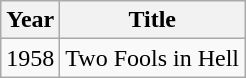<table class="wikitable sortable">
<tr>
<th>Year</th>
<th>Title</th>
</tr>
<tr>
<td>1958</td>
<td>Two Fools in Hell</td>
</tr>
</table>
